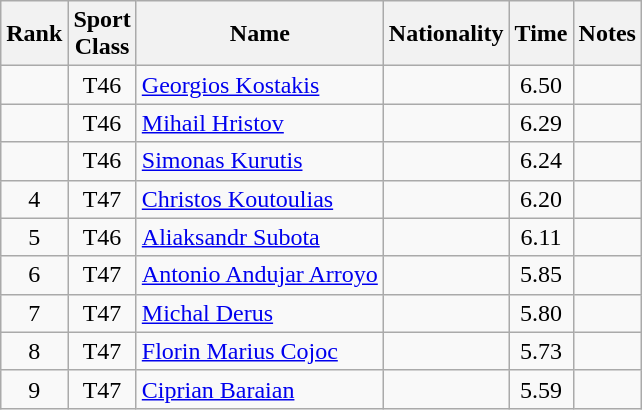<table class="wikitable sortable" style="text-align:center">
<tr>
<th>Rank</th>
<th>Sport<br>Class</th>
<th>Name</th>
<th>Nationality</th>
<th>Time</th>
<th>Notes</th>
</tr>
<tr>
<td></td>
<td>T46</td>
<td align=left><a href='#'>Georgios Kostakis</a></td>
<td align=left></td>
<td>6.50</td>
<td></td>
</tr>
<tr>
<td></td>
<td>T46</td>
<td align=left><a href='#'>Mihail Hristov</a></td>
<td align=left></td>
<td>6.29</td>
<td></td>
</tr>
<tr>
<td></td>
<td>T46</td>
<td align=left><a href='#'>Simonas Kurutis</a></td>
<td align=left></td>
<td>6.24</td>
<td></td>
</tr>
<tr>
<td>4</td>
<td>T47</td>
<td align=left><a href='#'>Christos Koutoulias</a></td>
<td align=left></td>
<td>6.20</td>
<td></td>
</tr>
<tr>
<td>5</td>
<td>T46</td>
<td align=left><a href='#'>Aliaksandr Subota</a></td>
<td align=left></td>
<td>6.11</td>
<td></td>
</tr>
<tr>
<td>6</td>
<td>T47</td>
<td align=left><a href='#'>Antonio Andujar Arroyo</a></td>
<td align=left></td>
<td>5.85</td>
<td></td>
</tr>
<tr>
<td>7</td>
<td>T47</td>
<td align=left><a href='#'>Michal Derus</a></td>
<td align=left></td>
<td>5.80</td>
<td></td>
</tr>
<tr>
<td>8</td>
<td>T47</td>
<td align=left><a href='#'>Florin Marius Cojoc</a></td>
<td align=left></td>
<td>5.73</td>
<td></td>
</tr>
<tr>
<td>9</td>
<td>T47</td>
<td align=left><a href='#'>Ciprian Baraian</a></td>
<td align=left></td>
<td>5.59</td>
<td></td>
</tr>
</table>
